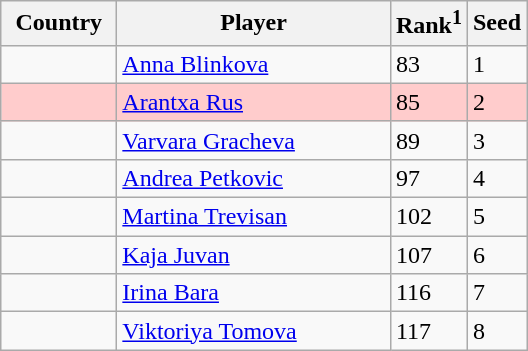<table class="sortable wikitable">
<tr>
<th width="70">Country</th>
<th width="175">Player</th>
<th>Rank<sup>1</sup></th>
<th>Seed</th>
</tr>
<tr>
<td></td>
<td><a href='#'>Anna Blinkova</a></td>
<td>83</td>
<td>1</td>
</tr>
<tr style="background:#fcc;">
<td></td>
<td><a href='#'>Arantxa Rus</a></td>
<td>85</td>
<td>2</td>
</tr>
<tr>
<td></td>
<td><a href='#'>Varvara Gracheva</a></td>
<td>89</td>
<td>3</td>
</tr>
<tr>
<td></td>
<td><a href='#'>Andrea Petkovic</a></td>
<td>97</td>
<td>4</td>
</tr>
<tr>
<td></td>
<td><a href='#'>Martina Trevisan</a></td>
<td>102</td>
<td>5</td>
</tr>
<tr>
<td></td>
<td><a href='#'>Kaja Juvan</a></td>
<td>107</td>
<td>6</td>
</tr>
<tr>
<td></td>
<td><a href='#'>Irina Bara</a></td>
<td>116</td>
<td>7</td>
</tr>
<tr>
<td></td>
<td><a href='#'>Viktoriya Tomova</a></td>
<td>117</td>
<td>8</td>
</tr>
</table>
